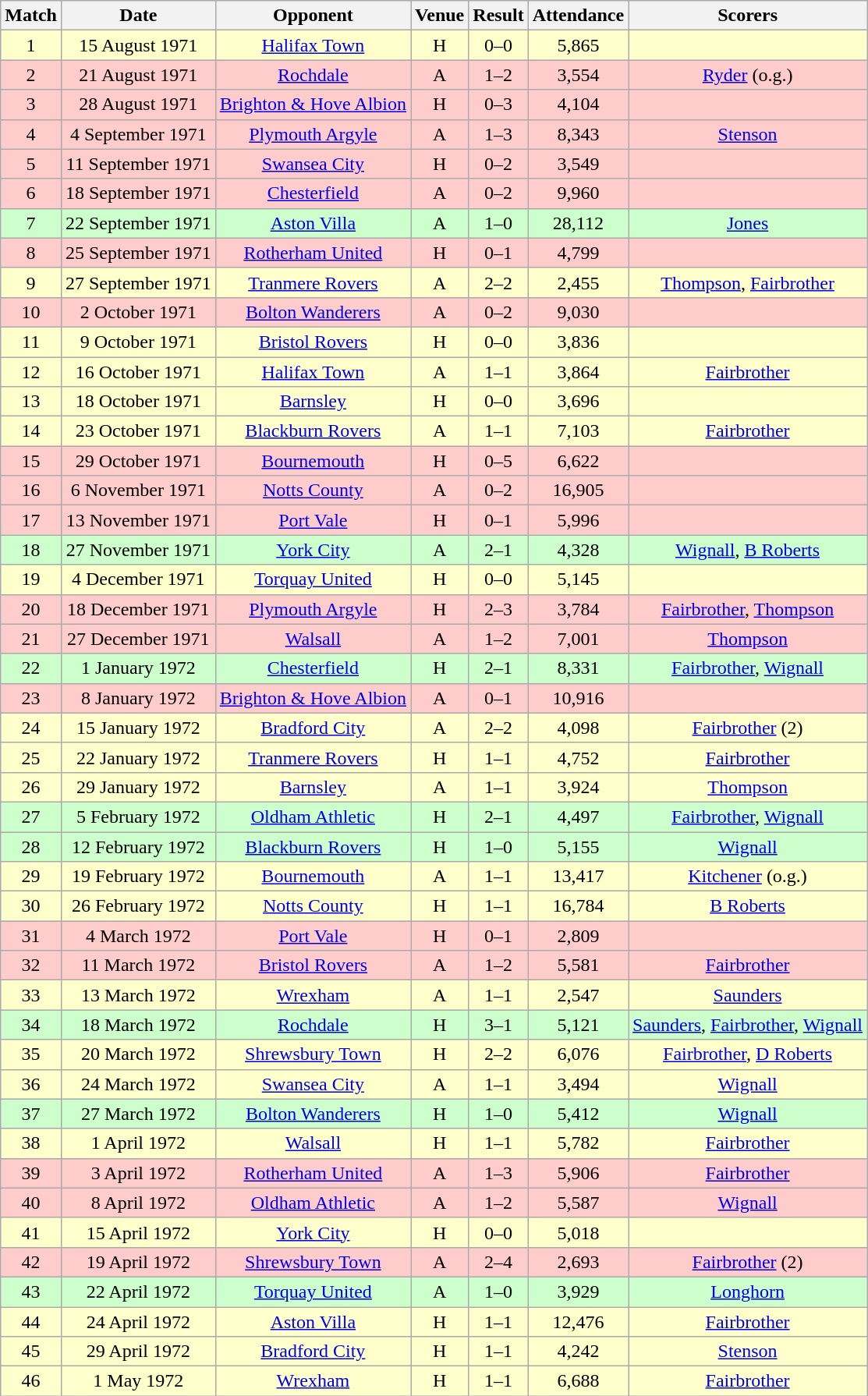<table class="wikitable" style="font-size:100%; text-align:center">
<tr>
<th>Match</th>
<th>Date</th>
<th>Opponent</th>
<th>Venue</th>
<th>Result</th>
<th>Attendance</th>
<th>Scorers</th>
</tr>
<tr style="background: #FFFFCC;">
<td>1</td>
<td>15 August 1971</td>
<td><a href='#'>Halifax Town</a></td>
<td>H</td>
<td>0–0</td>
<td>5,865</td>
<td></td>
</tr>
<tr style="background: #FFCCCC;">
<td>2</td>
<td>21 August 1971</td>
<td><a href='#'>Rochdale</a></td>
<td>A</td>
<td>1–2</td>
<td>3,554</td>
<td><a href='#'>Ryder</a> (o.g.)</td>
</tr>
<tr style="background: #FFCCCC;">
<td>3</td>
<td>28 August 1971</td>
<td><a href='#'>Brighton & Hove Albion</a></td>
<td>H</td>
<td>0–3</td>
<td>4,104</td>
<td></td>
</tr>
<tr style="background: #FFCCCC;">
<td>4</td>
<td>4 September 1971</td>
<td><a href='#'>Plymouth Argyle</a></td>
<td>A</td>
<td>1–3</td>
<td>8,343</td>
<td><a href='#'>Stenson</a></td>
</tr>
<tr style="background: #FFCCCC;">
<td>5</td>
<td>11 September 1971</td>
<td><a href='#'>Swansea City</a></td>
<td>H</td>
<td>0–2</td>
<td>3,549</td>
<td></td>
</tr>
<tr style="background: #FFCCCC;">
<td>6</td>
<td>18 September 1971</td>
<td><a href='#'>Chesterfield</a></td>
<td>A</td>
<td>0–2</td>
<td>9,960</td>
<td></td>
</tr>
<tr style="background: #CCFFCC;">
<td>7</td>
<td>22 September 1971</td>
<td><a href='#'>Aston Villa</a></td>
<td>A</td>
<td>1–0</td>
<td>28,112</td>
<td><a href='#'>Jones</a></td>
</tr>
<tr style="background: #FFCCCC;">
<td>8</td>
<td>25 September 1971</td>
<td><a href='#'>Rotherham United</a></td>
<td>H</td>
<td>0–1</td>
<td>4,799</td>
<td></td>
</tr>
<tr style="background: #FFFFCC;">
<td>9</td>
<td>27 September 1971</td>
<td><a href='#'>Tranmere Rovers</a></td>
<td>A</td>
<td>2–2</td>
<td>2,455</td>
<td><a href='#'>Thompson</a>, <a href='#'>Fairbrother</a></td>
</tr>
<tr style="background: #FFCCCC;">
<td>10</td>
<td>2 October 1971</td>
<td><a href='#'>Bolton Wanderers</a></td>
<td>A</td>
<td>0–2</td>
<td>9,030</td>
<td></td>
</tr>
<tr style="background: #FFFFCC;">
<td>11</td>
<td>9 October 1971</td>
<td><a href='#'>Bristol Rovers</a></td>
<td>H</td>
<td>0–0</td>
<td>3,836</td>
<td></td>
</tr>
<tr style="background: #FFFFCC;">
<td>12</td>
<td>16 October 1971</td>
<td><a href='#'>Halifax Town</a></td>
<td>A</td>
<td>1–1</td>
<td>3,864</td>
<td><a href='#'>Fairbrother</a></td>
</tr>
<tr style="background: #FFFFCC;">
<td>13</td>
<td>18 October 1971</td>
<td><a href='#'>Barnsley</a></td>
<td>H</td>
<td>0–0</td>
<td>3,696</td>
<td></td>
</tr>
<tr style="background: #FFFFCC;">
<td>14</td>
<td>23 October 1971</td>
<td><a href='#'>Blackburn Rovers</a></td>
<td>A</td>
<td>1–1</td>
<td>7,103</td>
<td><a href='#'>Fairbrother</a></td>
</tr>
<tr style="background: #FFCCCC;">
<td>15</td>
<td>29 October 1971</td>
<td><a href='#'>Bournemouth</a></td>
<td>H</td>
<td>0–5</td>
<td>6,622</td>
<td></td>
</tr>
<tr style="background: #FFCCCC;">
<td>16</td>
<td>6 November 1971</td>
<td><a href='#'>Notts County</a></td>
<td>A</td>
<td>0–2</td>
<td>16,905</td>
<td></td>
</tr>
<tr style="background: #FFCCCC;">
<td>17</td>
<td>13 November 1971</td>
<td><a href='#'>Port Vale</a></td>
<td>H</td>
<td>0–1</td>
<td>5,996</td>
<td></td>
</tr>
<tr style="background: #CCFFCC;">
<td>18</td>
<td>27 November 1971</td>
<td><a href='#'>York City</a></td>
<td>A</td>
<td>2–1</td>
<td>4,328</td>
<td><a href='#'>Wignall</a>, <a href='#'>B Roberts</a></td>
</tr>
<tr style="background: #FFFFCC;">
<td>19</td>
<td>4 December 1971</td>
<td><a href='#'>Torquay United</a></td>
<td>H</td>
<td>0–0</td>
<td>5,145</td>
<td></td>
</tr>
<tr style="background: #FFCCCC;">
<td>20</td>
<td>18 December 1971</td>
<td><a href='#'>Plymouth Argyle</a></td>
<td>H</td>
<td>2–3</td>
<td>3,784</td>
<td><a href='#'>Fairbrother</a>, <a href='#'>Thompson</a></td>
</tr>
<tr style="background: #FFCCCC;">
<td>21</td>
<td>27 December 1971</td>
<td><a href='#'>Walsall</a></td>
<td>A</td>
<td>1–2</td>
<td>7,001</td>
<td><a href='#'>Thompson</a></td>
</tr>
<tr style="background: #CCFFCC;">
<td>22</td>
<td>1 January 1972</td>
<td><a href='#'>Chesterfield</a></td>
<td>H</td>
<td>2–1</td>
<td>8,331</td>
<td><a href='#'>Fairbrother</a>, <a href='#'>Wignall</a></td>
</tr>
<tr style="background: #FFCCCC;">
<td>23</td>
<td>8 January 1972</td>
<td><a href='#'>Brighton & Hove Albion</a></td>
<td>A</td>
<td>0–1</td>
<td>10,916</td>
<td></td>
</tr>
<tr style="background: #FFFFCC;">
<td>24</td>
<td>15 January 1972</td>
<td><a href='#'>Bradford City</a></td>
<td>A</td>
<td>2–2</td>
<td>4,098</td>
<td><a href='#'>Fairbrother</a> (2)</td>
</tr>
<tr style="background: #FFFFCC;">
<td>25</td>
<td>22 January 1972</td>
<td><a href='#'>Tranmere Rovers</a></td>
<td>H</td>
<td>1–1</td>
<td>4,752</td>
<td><a href='#'>Fairbrother</a></td>
</tr>
<tr style="background: #FFFFCC;">
<td>26</td>
<td>29 January 1972</td>
<td><a href='#'>Barnsley</a></td>
<td>A</td>
<td>1–1</td>
<td>3,924</td>
<td><a href='#'>Thompson</a></td>
</tr>
<tr style="background: #CCFFCC;">
<td>27</td>
<td>5 February 1972</td>
<td><a href='#'>Oldham Athletic</a></td>
<td>H</td>
<td>2–1</td>
<td>4,497</td>
<td><a href='#'>Fairbrother</a>, <a href='#'>Wignall</a></td>
</tr>
<tr style="background: #CCFFCC;">
<td>28</td>
<td>12 February 1972</td>
<td><a href='#'>Blackburn Rovers</a></td>
<td>H</td>
<td>1–0</td>
<td>5,155</td>
<td><a href='#'>Wignall</a></td>
</tr>
<tr style="background: #FFFFCC;">
<td>29</td>
<td>19 February 1972</td>
<td><a href='#'>Bournemouth</a></td>
<td>A</td>
<td>1–1</td>
<td>13,417</td>
<td><a href='#'>Kitchener</a> (o.g.)</td>
</tr>
<tr style="background: #FFFFCC;">
<td>30</td>
<td>26 February 1972</td>
<td><a href='#'>Notts County</a></td>
<td>H</td>
<td>1–1</td>
<td>16,784</td>
<td><a href='#'>B Roberts</a></td>
</tr>
<tr style="background: #FFCCCC;">
<td>31</td>
<td>4 March 1972</td>
<td><a href='#'>Port Vale</a></td>
<td>H</td>
<td>0–1</td>
<td>2,809</td>
<td></td>
</tr>
<tr style="background: #FFCCCC;">
<td>32</td>
<td>11 March 1972</td>
<td><a href='#'>Bristol Rovers</a></td>
<td>A</td>
<td>1–2</td>
<td>5,581</td>
<td><a href='#'>Fairbrother</a></td>
</tr>
<tr style="background: #FFFFCC;">
<td>33</td>
<td>13 March 1972</td>
<td><a href='#'>Wrexham</a></td>
<td>A</td>
<td>1–1</td>
<td>2,547</td>
<td><a href='#'>Saunders</a></td>
</tr>
<tr style="background: #CCFFCC;">
<td>34</td>
<td>18 March 1972</td>
<td><a href='#'>Rochdale</a></td>
<td>H</td>
<td>3–1</td>
<td>5,121</td>
<td><a href='#'>Saunders</a>, <a href='#'>Fairbrother</a>, <a href='#'>Wignall</a></td>
</tr>
<tr style="background: #FFFFCC;">
<td>35</td>
<td>20 March 1972</td>
<td><a href='#'>Shrewsbury Town</a></td>
<td>H</td>
<td>2–2</td>
<td>6,076</td>
<td><a href='#'>Fairbrother</a>, <a href='#'>D Roberts</a></td>
</tr>
<tr style="background: #FFFFCC;">
<td>36</td>
<td>24 March 1972</td>
<td><a href='#'>Swansea City</a></td>
<td>A</td>
<td>1–1</td>
<td>3,494</td>
<td><a href='#'>Wignall</a></td>
</tr>
<tr style="background: #CCFFCC;">
<td>37</td>
<td>27 March 1972</td>
<td><a href='#'>Bolton Wanderers</a></td>
<td>H</td>
<td>1–0</td>
<td>5,412</td>
<td><a href='#'>Wignall</a></td>
</tr>
<tr style="background: #FFFFCC;">
<td>38</td>
<td>1 April 1972</td>
<td><a href='#'>Walsall</a></td>
<td>H</td>
<td>1–1</td>
<td>5,782</td>
<td><a href='#'>Fairbrother</a></td>
</tr>
<tr style="background: #FFCCCC;">
<td>39</td>
<td>3 April 1972</td>
<td><a href='#'>Rotherham United</a></td>
<td>A</td>
<td>1–3</td>
<td>5,906</td>
<td><a href='#'>Fairbrother</a></td>
</tr>
<tr style="background: #FFCCCC;">
<td>40</td>
<td>8 April 1972</td>
<td><a href='#'>Oldham Athletic</a></td>
<td>A</td>
<td>1–2</td>
<td>5,587</td>
<td><a href='#'>Wignall</a></td>
</tr>
<tr style="background: #FFFFCC;">
<td>41</td>
<td>15 April 1972</td>
<td><a href='#'>York City</a></td>
<td>H</td>
<td>0–0</td>
<td>5,018</td>
<td></td>
</tr>
<tr style="background: #FFCCCC;">
<td>42</td>
<td>19 April 1972</td>
<td><a href='#'>Shrewsbury Town</a></td>
<td>A</td>
<td>2–4</td>
<td>2,693</td>
<td><a href='#'>Fairbrother</a> (2)</td>
</tr>
<tr style="background: #CCFFCC;">
<td>43</td>
<td>22 April 1972</td>
<td><a href='#'>Torquay United</a></td>
<td>A</td>
<td>1–0</td>
<td>3,929</td>
<td><a href='#'>Longhorn</a></td>
</tr>
<tr style="background: #FFFFCC;">
<td>44</td>
<td>24 April 1972</td>
<td><a href='#'>Aston Villa</a></td>
<td>H</td>
<td>1–1</td>
<td>12,476</td>
<td><a href='#'>Fairbrother</a></td>
</tr>
<tr style="background: #FFFFCC;">
<td>45</td>
<td>29 April 1972</td>
<td><a href='#'>Bradford City</a></td>
<td>H</td>
<td>1–1</td>
<td>4,242</td>
<td><a href='#'>Stenson</a></td>
</tr>
<tr style="background: #FFFFCC;">
<td>46</td>
<td>1 May 1972</td>
<td><a href='#'>Wrexham</a></td>
<td>H</td>
<td>1–1</td>
<td>6,688</td>
<td><a href='#'>Fairbrother</a></td>
</tr>
</table>
